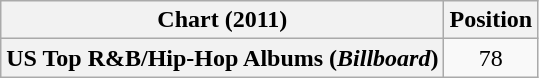<table class="wikitable sortable plainrowheaders" style="text-align:center">
<tr>
<th scope="col">Chart (2011)</th>
<th scope="col">Position</th>
</tr>
<tr>
<th scope="row">US Top R&B/Hip-Hop Albums (<em>Billboard</em>)</th>
<td style="text-align:center">78</td>
</tr>
</table>
